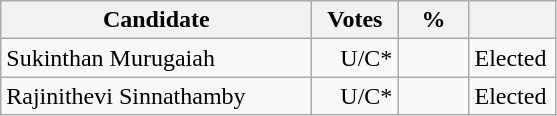<table class="wikitable" border="1" style="text-align:right;">
<tr>
<th align=left width="200">Candidate</th>
<th align=left width="50">Votes</th>
<th align=left width="40">%</th>
<th align=left width="50"></th>
</tr>
<tr>
<td align=left>Sukinthan Murugaiah</td>
<td>U/C*</td>
<td></td>
<td align=left>Elected</td>
</tr>
<tr>
<td align=left>Rajinithevi Sinnathamby</td>
<td>U/C*</td>
<td></td>
<td align=left>Elected</td>
</tr>
</table>
